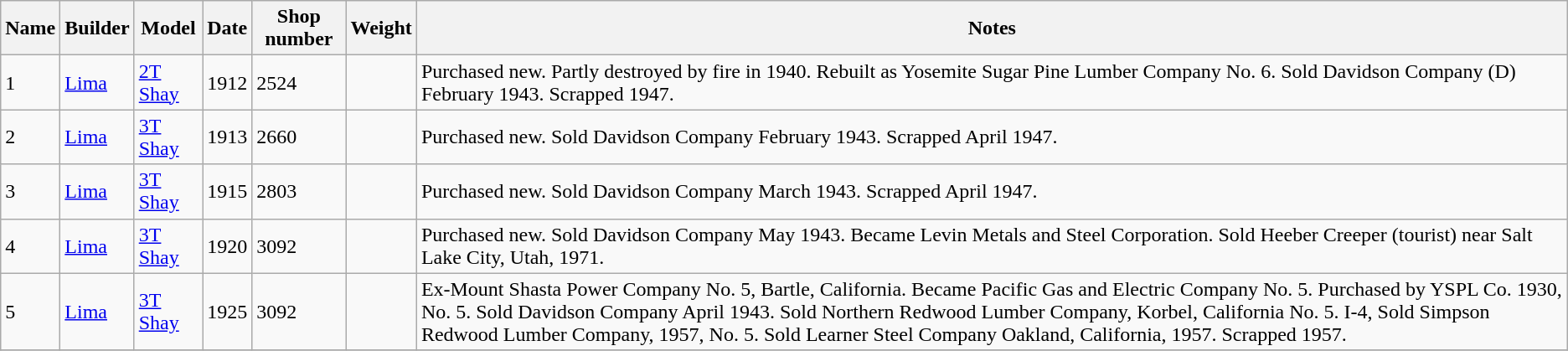<table class="wikitable">
<tr>
<th>Name</th>
<th>Builder</th>
<th>Model</th>
<th>Date</th>
<th>Shop number</th>
<th>Weight</th>
<th>Notes</th>
</tr>
<tr>
<td>1</td>
<td><a href='#'>Lima</a></td>
<td><a href='#'>2T Shay</a></td>
<td>1912</td>
<td>2524</td>
<td></td>
<td>Purchased new. Partly destroyed by fire in 1940. Rebuilt as Yosemite Sugar Pine Lumber Company No. 6. Sold Davidson Company (D) February 1943. Scrapped 1947.</td>
</tr>
<tr>
<td>2</td>
<td><a href='#'>Lima</a></td>
<td><a href='#'>3T Shay</a></td>
<td>1913</td>
<td>2660</td>
<td></td>
<td>Purchased new. Sold Davidson Company February 1943. Scrapped April 1947.</td>
</tr>
<tr>
<td>3</td>
<td><a href='#'>Lima</a></td>
<td><a href='#'>3T Shay</a></td>
<td>1915</td>
<td>2803</td>
<td></td>
<td>Purchased new. Sold Davidson Company March 1943. Scrapped April 1947.</td>
</tr>
<tr>
<td>4</td>
<td><a href='#'>Lima</a></td>
<td><a href='#'>3T Shay</a></td>
<td>1920</td>
<td>3092</td>
<td></td>
<td>Purchased new. Sold Davidson Company May 1943. Became Levin Metals and Steel Corporation. Sold Heeber Creeper (tourist) near Salt Lake City, Utah, 1971.</td>
</tr>
<tr>
<td>5</td>
<td><a href='#'>Lima</a></td>
<td><a href='#'>3T Shay</a></td>
<td>1925</td>
<td>3092</td>
<td></td>
<td>Ex-Mount Shasta Power Company No. 5, Bartle, California. Became Pacific Gas and Electric Company No. 5. Purchased by YSPL Co. 1930, No. 5. Sold Davidson Company April 1943. Sold Northern Redwood Lumber Company, Korbel, California No. 5. I-4, Sold Simpson Redwood Lumber Company, 1957, No. 5. Sold Learner Steel Company Oakland, California, 1957. Scrapped 1957.</td>
</tr>
<tr>
</tr>
</table>
